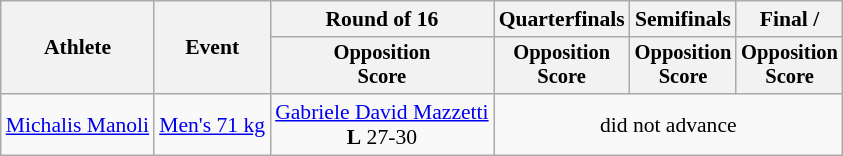<table class="wikitable" style="font-size:90%">
<tr>
<th rowspan=2>Athlete</th>
<th rowspan=2>Event</th>
<th>Round of 16</th>
<th>Quarterfinals</th>
<th>Semifinals</th>
<th colspan="2">Final / </th>
</tr>
<tr style="font-size:95%">
<th>Opposition<br>Score</th>
<th>Opposition<br>Score</th>
<th>Opposition<br>Score</th>
<th>Opposition<br>Score</th>
</tr>
<tr align=center>
<td align=left><a href='#'>Michalis Manoli</a></td>
<td align=left><a href='#'>Men's 71 kg</a></td>
<td> <a href='#'>Gabriele David Mazzetti</a><br><strong>L</strong> 27-30</td>
<td colspan=5>did not advance</td>
</tr>
</table>
